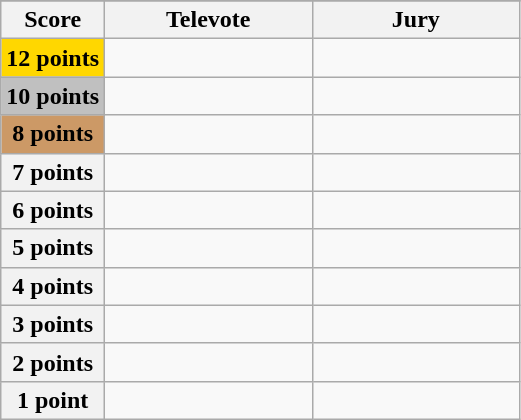<table class="wikitable">
<tr>
</tr>
<tr>
<th scope="col" width="20%">Score</th>
<th scope="col" width="40%">Televote</th>
<th scope="col" width="40%">Jury</th>
</tr>
<tr>
<th scope="row" style="background:gold">12 points</th>
<td></td>
<td></td>
</tr>
<tr>
<th scope="row" style="background:silver">10 points</th>
<td></td>
<td></td>
</tr>
<tr>
<th scope="row" style="background:#CC9966">8 points</th>
<td></td>
<td></td>
</tr>
<tr>
<th scope="row">7 points</th>
<td></td>
<td></td>
</tr>
<tr>
<th scope="row">6 points</th>
<td></td>
<td></td>
</tr>
<tr>
<th scope="row">5 points</th>
<td></td>
<td></td>
</tr>
<tr>
<th scope="row">4 points</th>
<td></td>
<td></td>
</tr>
<tr>
<th scope="row">3 points</th>
<td></td>
<td></td>
</tr>
<tr>
<th scope="row">2 points</th>
<td></td>
<td></td>
</tr>
<tr>
<th scope="row">1 point</th>
<td></td>
<td></td>
</tr>
</table>
